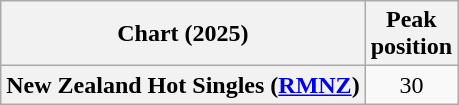<table class="wikitable sortable plainrowheaders" style="text-align:center">
<tr>
<th scope="col">Chart (2025)</th>
<th scope="col">Peak<br>position</th>
</tr>
<tr>
<th scope="row">New Zealand Hot Singles (<a href='#'>RMNZ</a>)</th>
<td>30</td>
</tr>
</table>
